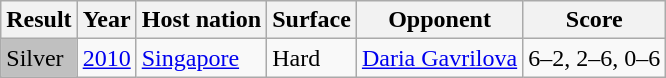<table class="sortable wikitable">
<tr>
<th>Result</th>
<th>Year</th>
<th>Host nation</th>
<th>Surface</th>
<th>Opponent</th>
<th>Score</th>
</tr>
<tr>
<td style="background:silver;">Silver</td>
<td><a href='#'>2010</a></td>
<td><a href='#'>Singapore</a></td>
<td>Hard</td>
<td> <a href='#'>Daria Gavrilova</a></td>
<td>6–2, 2–6, 0–6</td>
</tr>
</table>
